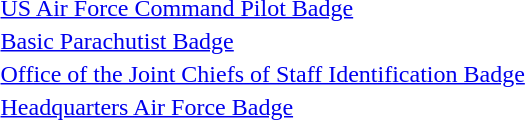<table>
<tr>
<td></td>
<td><a href='#'>US Air Force Command Pilot Badge</a></td>
</tr>
<tr>
<td></td>
<td><a href='#'>Basic Parachutist Badge</a></td>
</tr>
<tr>
<td></td>
<td><a href='#'>Office of the Joint Chiefs of Staff Identification Badge</a></td>
</tr>
<tr>
<td></td>
<td><a href='#'>Headquarters Air Force Badge</a></td>
</tr>
</table>
